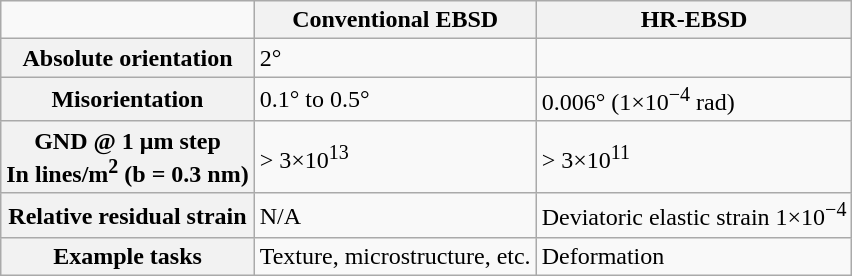<table class="wikitable plainrowheaders">
<tr>
<td></td>
<th>Conventional EBSD</th>
<th>HR-EBSD</th>
</tr>
<tr>
<th>Absolute orientation</th>
<td>2°</td>
<td></td>
</tr>
<tr>
<th>Misorientation</th>
<td>0.1° to 0.5°</td>
<td>0.006° (1×10<sup>−4</sup> rad)</td>
</tr>
<tr>
<th>GND @ 1 μm step<br>In lines/m<sup>2</sup> (b = 0.3 nm)</th>
<td>> 3×10<sup>13</sup></td>
<td>> 3×10<sup>11</sup></td>
</tr>
<tr>
<th>Relative residual strain</th>
<td>N/A</td>
<td>Deviatoric elastic strain 1×10<sup>−4</sup></td>
</tr>
<tr>
<th>Example tasks</th>
<td>Texture, microstructure, etc.</td>
<td>Deformation</td>
</tr>
</table>
